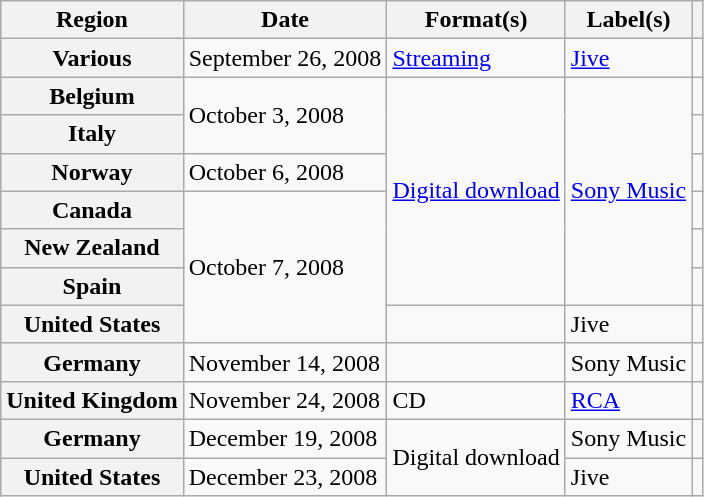<table class="wikitable plainrowheaders">
<tr>
<th scope="col">Region</th>
<th scope="col">Date</th>
<th scope="col">Format(s)</th>
<th scope="col">Label(s)</th>
<th scope="col"></th>
</tr>
<tr>
<th scope="row">Various</th>
<td>September 26, 2008</td>
<td><a href='#'>Streaming</a></td>
<td><a href='#'>Jive</a></td>
<td></td>
</tr>
<tr>
<th scope="row">Belgium</th>
<td rowspan="2">October 3, 2008</td>
<td rowspan="6"><a href='#'>Digital download</a></td>
<td rowspan="6"><a href='#'>Sony Music</a></td>
<td></td>
</tr>
<tr>
<th scope="row">Italy</th>
<td></td>
</tr>
<tr>
<th scope="row">Norway</th>
<td>October 6, 2008</td>
<td></td>
</tr>
<tr>
<th scope="row">Canada</th>
<td rowspan="4">October 7, 2008</td>
<td></td>
</tr>
<tr>
<th scope="row">New Zealand</th>
<td></td>
</tr>
<tr>
<th scope="row">Spain</th>
<td></td>
</tr>
<tr>
<th scope="row">United States</th>
<td></td>
<td>Jive</td>
<td></td>
</tr>
<tr>
<th scope="row">Germany</th>
<td>November 14, 2008</td>
<td></td>
<td>Sony Music</td>
<td></td>
</tr>
<tr>
<th scope="row">United Kingdom</th>
<td>November 24, 2008</td>
<td>CD</td>
<td><a href='#'>RCA</a></td>
<td></td>
</tr>
<tr>
<th scope="row">Germany</th>
<td>December 19, 2008</td>
<td rowspan="2">Digital download </td>
<td>Sony Music</td>
<td></td>
</tr>
<tr>
<th scope="row">United States</th>
<td>December 23, 2008</td>
<td>Jive</td>
<td></td>
</tr>
</table>
